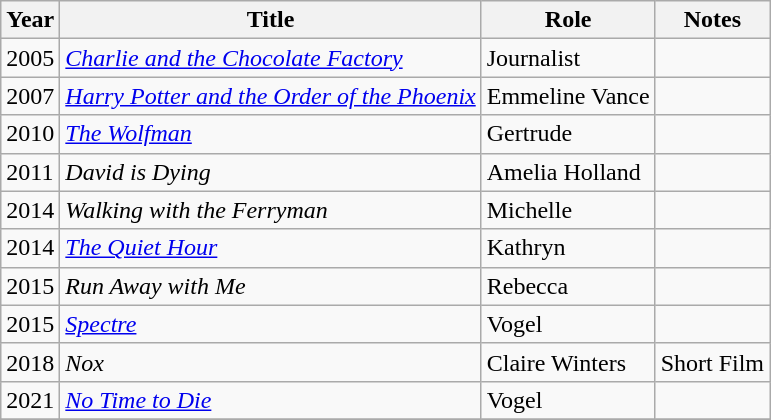<table class="wikitable sortable">
<tr>
<th>Year</th>
<th>Title</th>
<th>Role</th>
<th class="unsortable">Notes</th>
</tr>
<tr>
<td>2005</td>
<td><em><a href='#'>Charlie and the Chocolate Factory</a></em></td>
<td>Journalist</td>
<td></td>
</tr>
<tr>
<td>2007</td>
<td><em><a href='#'>Harry Potter and the Order of the Phoenix</a></em></td>
<td>Emmeline Vance</td>
<td></td>
</tr>
<tr>
<td>2010</td>
<td><em><a href='#'>The Wolfman</a></em></td>
<td>Gertrude</td>
<td></td>
</tr>
<tr>
<td>2011</td>
<td><em>David is Dying</em></td>
<td>Amelia Holland</td>
<td></td>
</tr>
<tr>
<td>2014</td>
<td><em>Walking with the Ferryman</em></td>
<td>Michelle</td>
<td></td>
</tr>
<tr>
<td>2014</td>
<td><em><a href='#'>The Quiet Hour</a></em></td>
<td>Kathryn</td>
<td></td>
</tr>
<tr>
<td>2015</td>
<td><em>Run Away with Me</em></td>
<td>Rebecca</td>
<td></td>
</tr>
<tr>
<td>2015</td>
<td><em><a href='#'>Spectre</a></em></td>
<td>Vogel</td>
<td></td>
</tr>
<tr>
<td>2018</td>
<td><em>Nox</em></td>
<td>Claire Winters</td>
<td>Short Film</td>
</tr>
<tr>
<td>2021</td>
<td><em><a href='#'>No Time to Die</a></em></td>
<td>Vogel</td>
<td></td>
</tr>
<tr>
</tr>
</table>
